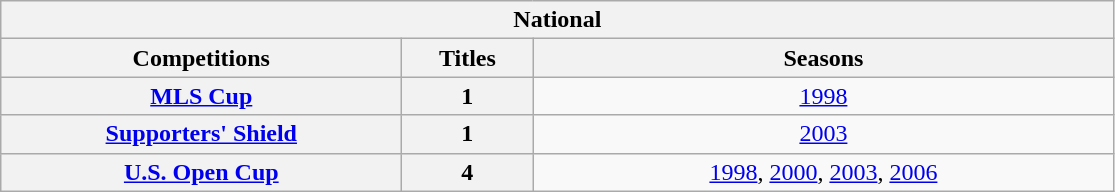<table class="wikitable">
<tr>
<th colspan="4">National</th>
</tr>
<tr>
<th style="width:260px">Competitions</th>
<th style="width:80px">Titles</th>
<th style="width:380px">Seasons</th>
</tr>
<tr>
<th style="text-align:center"><a href='#'>MLS Cup</a></th>
<th>1</th>
<td style="text-align:center"><a href='#'>1998</a></td>
</tr>
<tr>
<th style="text-align:center"><a href='#'>Supporters' Shield</a></th>
<th>1</th>
<td style="text-align:center"><a href='#'>2003</a></td>
</tr>
<tr>
<th style="text-align:center"><a href='#'>U.S. Open Cup</a></th>
<th>4</th>
<td style="text-align:center"><a href='#'>1998</a>, <a href='#'>2000</a>, <a href='#'>2003</a>, <a href='#'>2006</a></td>
</tr>
</table>
